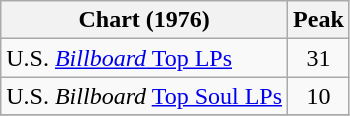<table class="wikitable">
<tr>
<th>Chart (1976)</th>
<th>Peak<br></th>
</tr>
<tr>
<td>U.S. <a href='#'><em>Billboard</em> Top LPs</a></td>
<td align="center">31</td>
</tr>
<tr>
<td>U.S. <em>Billboard</em> <a href='#'>Top Soul LPs</a></td>
<td align="center">10</td>
</tr>
<tr>
</tr>
</table>
